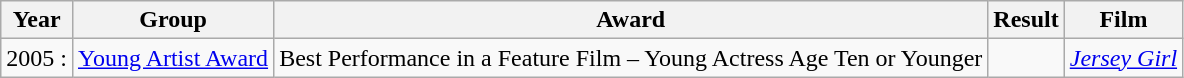<table class="wikitable">
<tr>
<th>Year</th>
<th>Group</th>
<th>Award</th>
<th>Result</th>
<th>Film</th>
</tr>
<tr>
<td>2005 :</td>
<td><a href='#'>Young Artist Award</a></td>
<td>Best Performance in a Feature Film – Young Actress Age Ten or Younger</td>
<td></td>
<td><em><a href='#'>Jersey Girl</a></em></td>
</tr>
</table>
